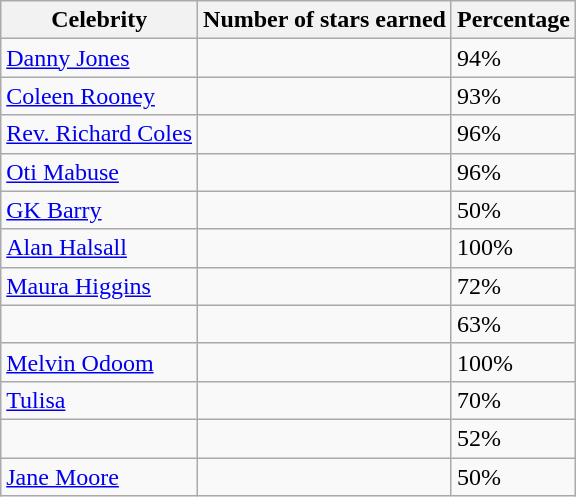<table class=wikitable>
<tr>
<th>Celebrity</th>
<th>Number of stars earned</th>
<th>Percentage</th>
</tr>
<tr>
<td><a href='#'>Danny Jones</a></td>
<td></td>
<td>94%</td>
</tr>
<tr>
<td><a href='#'>Coleen Rooney</a></td>
<td></td>
<td>93%</td>
</tr>
<tr>
<td><a href='#'>Rev. Richard Coles</a></td>
<td></td>
<td>96%</td>
</tr>
<tr>
<td><a href='#'>Oti Mabuse</a></td>
<td></td>
<td>96%</td>
</tr>
<tr>
<td><a href='#'>GK Barry</a></td>
<td></td>
<td>50%</td>
</tr>
<tr>
<td><a href='#'>Alan Halsall</a></td>
<td></td>
<td>100%</td>
</tr>
<tr>
<td><a href='#'>Maura Higgins</a></td>
<td></td>
<td>72%</td>
</tr>
<tr>
<td></td>
<td></td>
<td>63%</td>
</tr>
<tr>
<td><a href='#'>Melvin Odoom</a></td>
<td></td>
<td>100%</td>
</tr>
<tr>
<td><a href='#'>Tulisa</a></td>
<td></td>
<td>70%</td>
</tr>
<tr>
<td></td>
<td></td>
<td>52%</td>
</tr>
<tr>
<td><a href='#'>Jane Moore</a></td>
<td></td>
<td>50%</td>
</tr>
</table>
